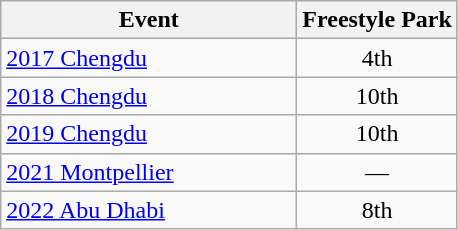<table class="wikitable" style="text-align: center;">
<tr ">
<th style="width:190px;">Event</th>
<th>Freestyle Park</th>
</tr>
<tr>
<td align=left> <a href='#'>2017 Chengdu</a></td>
<td>4th</td>
</tr>
<tr>
<td align=left> <a href='#'>2018 Chengdu</a></td>
<td>10th</td>
</tr>
<tr>
<td align=left> <a href='#'>2019 Chengdu</a></td>
<td>10th</td>
</tr>
<tr>
<td align=left> <a href='#'>2021 Montpellier</a></td>
<td>—</td>
</tr>
<tr>
<td align=left> <a href='#'>2022 Abu Dhabi</a></td>
<td>8th</td>
</tr>
</table>
